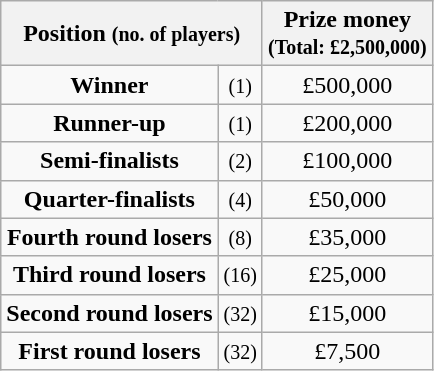<table class="wikitable" style="text-align:center">
<tr>
<th colspan=2>Position <small>(no. of players)</small></th>
<th>Prize money<br><small>(Total: £2,500,000)</small></th>
</tr>
<tr>
<td style="text-align:center"><strong>Winner</strong></td>
<td><small>(1)</small></td>
<td>£500,000</td>
</tr>
<tr>
<td style="text-align:center"><strong>Runner-up</strong></td>
<td><small>(1)</small></td>
<td>£200,000</td>
</tr>
<tr>
<td style="text-align:center"><strong>Semi-finalists</strong></td>
<td><small>(2)</small></td>
<td>£100,000</td>
</tr>
<tr>
<td style="text-align:center"><strong>Quarter-finalists</strong></td>
<td><small>(4)</small></td>
<td>£50,000</td>
</tr>
<tr>
<td style="text-align:center"><strong>Fourth round losers</strong></td>
<td><small>(8)</small></td>
<td>£35,000</td>
</tr>
<tr>
<td style="text-align:center"><strong>Third round losers</strong></td>
<td><small>(16)</small></td>
<td>£25,000</td>
</tr>
<tr>
<td style="text-align:center"><strong>Second round losers</strong></td>
<td><small>(32)</small></td>
<td>£15,000</td>
</tr>
<tr>
<td style="text-align:center"><strong>First round losers</strong></td>
<td><small>(32)</small></td>
<td>£7,500</td>
</tr>
</table>
